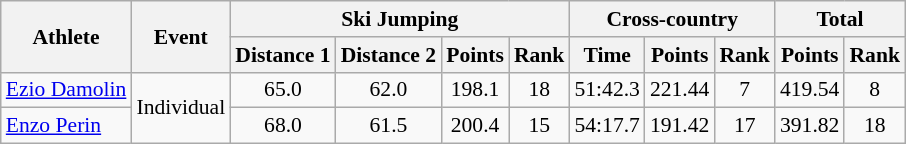<table class="wikitable" style="font-size:90%">
<tr>
<th rowspan="2">Athlete</th>
<th rowspan="2">Event</th>
<th colspan="4">Ski Jumping</th>
<th colspan="3">Cross-country</th>
<th colspan="2">Total</th>
</tr>
<tr>
<th>Distance 1</th>
<th>Distance 2</th>
<th>Points</th>
<th>Rank</th>
<th>Time</th>
<th>Points</th>
<th>Rank</th>
<th>Points</th>
<th>Rank</th>
</tr>
<tr>
<td><a href='#'>Ezio Damolin</a></td>
<td rowspan="2">Individual</td>
<td align="center">65.0</td>
<td align="center">62.0</td>
<td align="center">198.1</td>
<td align="center">18</td>
<td align="center">51:42.3</td>
<td align="center">221.44</td>
<td align="center">7</td>
<td align="center">419.54</td>
<td align="center">8</td>
</tr>
<tr>
<td><a href='#'>Enzo Perin</a></td>
<td align="center">68.0</td>
<td align="center">61.5</td>
<td align="center">200.4</td>
<td align="center">15</td>
<td align="center">54:17.7</td>
<td align="center">191.42</td>
<td align="center">17</td>
<td align="center">391.82</td>
<td align="center">18</td>
</tr>
</table>
